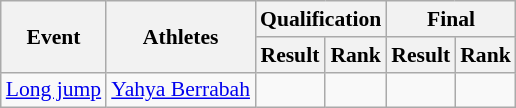<table class="wikitable" border="1" style="font-size:90%">
<tr>
<th rowspan="2">Event</th>
<th rowspan="2">Athletes</th>
<th colspan="2">Qualification</th>
<th colspan="2">Final</th>
</tr>
<tr>
<th>Result</th>
<th>Rank</th>
<th>Result</th>
<th>Rank</th>
</tr>
<tr>
<td><a href='#'>Long jump</a></td>
<td><a href='#'>Yahya Berrabah</a></td>
<td align=center></td>
<td align=center></td>
<td align=center></td>
<td align=center></td>
</tr>
</table>
